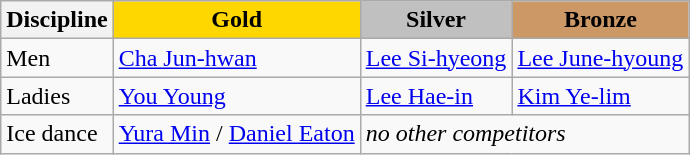<table class="wikitable">
<tr>
<th>Discipline</th>
<td align=center bgcolor=gold><strong>Gold</strong></td>
<td align=center bgcolor=silver><strong>Silver</strong></td>
<td align=center bgcolor=cc9966><strong>Bronze</strong></td>
</tr>
<tr>
<td>Men</td>
<td><a href='#'>Cha Jun-hwan</a></td>
<td><a href='#'>Lee Si-hyeong</a></td>
<td><a href='#'>Lee June-hyoung</a></td>
</tr>
<tr>
<td>Ladies</td>
<td><a href='#'>You Young</a></td>
<td><a href='#'>Lee Hae-in</a></td>
<td><a href='#'>Kim Ye-lim</a></td>
</tr>
<tr>
<td>Ice dance</td>
<td><a href='#'>Yura Min</a> / <a href='#'>Daniel Eaton</a></td>
<td colspan=2><em>no other competitors</em></td>
</tr>
</table>
